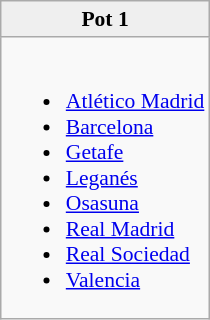<table class="wikitable" style="font-size:90%">
<tr bgcolor=#efefef align=center>
<td><strong>Pot 1</strong><br> </td>
</tr>
<tr valign=top>
<td><br><ul><li><a href='#'>Atlético Madrid</a></li><li><a href='#'>Barcelona</a></li><li><a href='#'>Getafe</a></li><li><a href='#'>Leganés</a></li><li><a href='#'>Osasuna</a></li><li><a href='#'>Real Madrid</a></li><li><a href='#'>Real Sociedad</a></li><li><a href='#'>Valencia</a></li></ul></td>
</tr>
</table>
